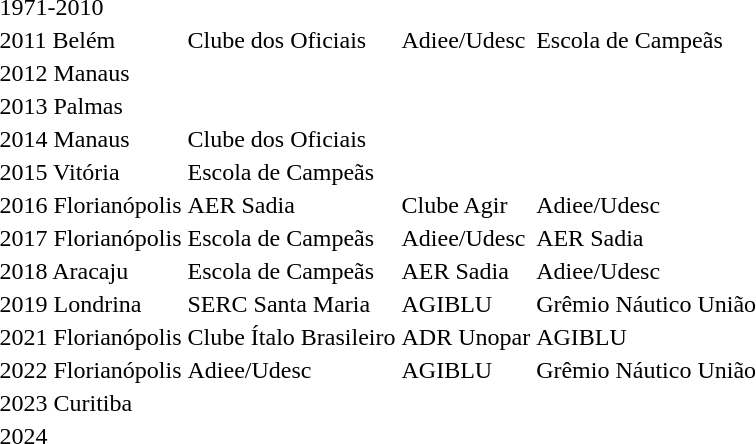<table>
<tr>
<td>1971-2010</td>
<td></td>
<td></td>
<td></td>
</tr>
<tr>
<td>2011 Belém</td>
<td>Clube dos Oficiais</td>
<td>Adiee/Udesc</td>
<td>Escola de Campeãs</td>
</tr>
<tr>
<td>2012 Manaus</td>
<td></td>
<td></td>
<td></td>
</tr>
<tr>
<td>2013 Palmas</td>
<td></td>
<td></td>
<td></td>
</tr>
<tr>
<td>2014 Manaus</td>
<td>Clube dos Oficiais</td>
<td></td>
<td></td>
</tr>
<tr>
<td>2015 Vitória</td>
<td>Escola de Campeãs</td>
<td></td>
<td></td>
</tr>
<tr>
<td>2016 Florianópolis</td>
<td>AER Sadia</td>
<td>Clube Agir</td>
<td>Adiee/Udesc</td>
</tr>
<tr>
<td>2017 Florianópolis</td>
<td>Escola de Campeãs</td>
<td>Adiee/Udesc</td>
<td>AER Sadia</td>
</tr>
<tr>
<td>2018 Aracaju</td>
<td>Escola de Campeãs</td>
<td>AER Sadia</td>
<td>Adiee/Udesc</td>
</tr>
<tr>
<td>2019 Londrina</td>
<td>SERC Santa Maria</td>
<td>AGIBLU</td>
<td>Grêmio Náutico União</td>
</tr>
<tr>
<td>2021 Florianópolis</td>
<td>Clube Ítalo Brasileiro</td>
<td>ADR Unopar</td>
<td>AGIBLU</td>
</tr>
<tr>
<td>2022 Florianópolis</td>
<td>Adiee/Udesc</td>
<td>AGIBLU</td>
<td>Grêmio Náutico União</td>
</tr>
<tr>
<td>2023 Curitiba</td>
<td></td>
<td></td>
<td></td>
</tr>
<tr>
<td>2024</td>
<td></td>
<td></td>
<td></td>
</tr>
<tr>
</tr>
</table>
